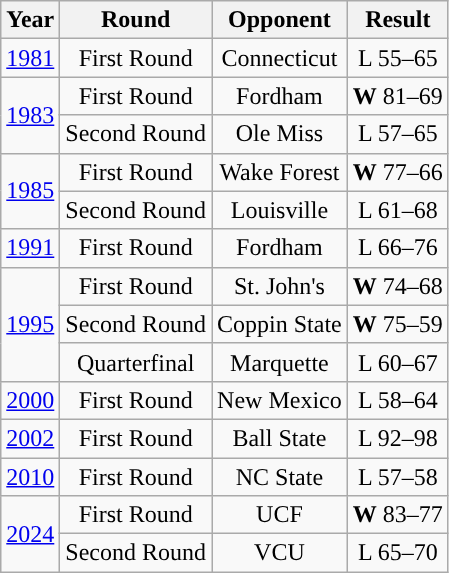<table class="wikitable sortable" style="text-align:center;">
<tr>
<th style="text-align:center;">Year</th>
<th style="text-align:center;">Round</th>
<th style="text-align:center;">Opponent</th>
<th style="text-align:center;">Result</th>
</tr>
<tr>
<td><a href='#'>1981</a></td>
<td>First Round</td>
<td>Connecticut</td>
<td>L 55–65</td>
</tr>
<tr>
<td rowspan="2"><a href='#'>1983</a></td>
<td>First Round</td>
<td>Fordham</td>
<td><strong>W</strong> 81–69</td>
</tr>
<tr>
<td>Second Round</td>
<td>Ole Miss</td>
<td>L 57–65</td>
</tr>
<tr>
<td rowspan="2"><a href='#'>1985</a></td>
<td>First Round</td>
<td>Wake Forest</td>
<td><strong>W</strong> 77–66</td>
</tr>
<tr>
<td>Second Round</td>
<td>Louisville</td>
<td>L 61–68</td>
</tr>
<tr>
<td><a href='#'>1991</a></td>
<td>First Round</td>
<td>Fordham</td>
<td>L 66–76</td>
</tr>
<tr>
<td rowspan="3"><a href='#'>1995</a></td>
<td>First Round</td>
<td>St. John's</td>
<td><strong>W</strong> 74–68</td>
</tr>
<tr>
<td>Second Round</td>
<td>Coppin State</td>
<td><strong>W</strong> 75–59</td>
</tr>
<tr>
<td>Quarterfinal</td>
<td>Marquette</td>
<td>L 60–67</td>
</tr>
<tr>
<td><a href='#'>2000</a></td>
<td>First Round</td>
<td>New Mexico</td>
<td>L 58–64</td>
</tr>
<tr>
<td><a href='#'>2002</a></td>
<td>First Round</td>
<td>Ball State</td>
<td>L 92–98</td>
</tr>
<tr>
<td><a href='#'>2010</a></td>
<td>First Round</td>
<td>NC State</td>
<td>L 57–58</td>
</tr>
<tr>
<td rowspan="2"><a href='#'>2024</a></td>
<td>First Round</td>
<td>UCF</td>
<td><strong>W</strong> 83–77</td>
</tr>
<tr>
<td>Second Round</td>
<td>VCU</td>
<td>L 65–70</td>
</tr>
</table>
